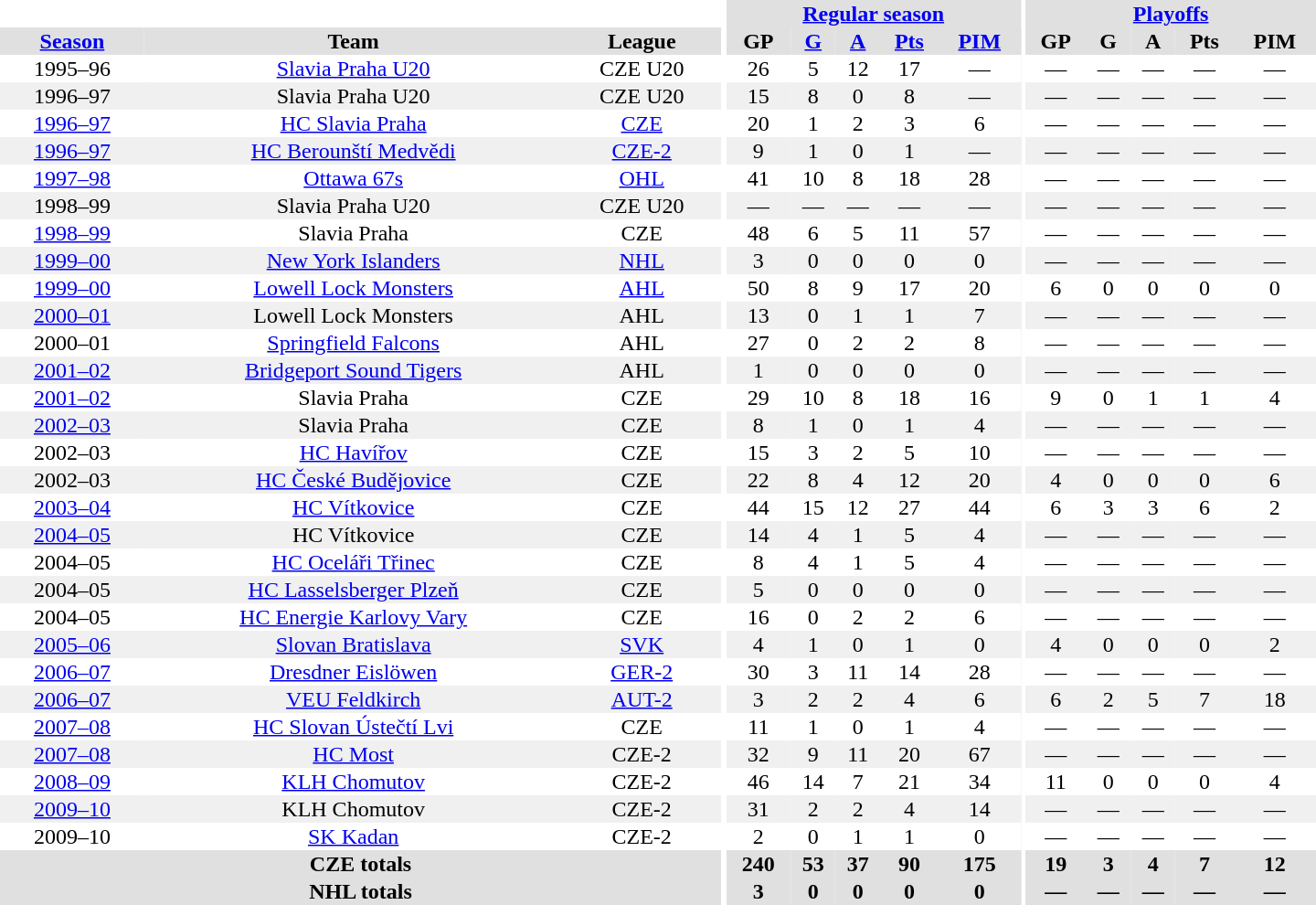<table border="0" cellpadding="1" cellspacing="0" style="text-align:center; width:60em">
<tr bgcolor="#e0e0e0">
<th colspan="3" bgcolor="#ffffff"></th>
<th rowspan="100" bgcolor="#ffffff"></th>
<th colspan="5"><a href='#'>Regular season</a></th>
<th rowspan="100" bgcolor="#ffffff"></th>
<th colspan="5"><a href='#'>Playoffs</a></th>
</tr>
<tr bgcolor="#e0e0e0">
<th><a href='#'>Season</a></th>
<th>Team</th>
<th>League</th>
<th>GP</th>
<th><a href='#'>G</a></th>
<th><a href='#'>A</a></th>
<th><a href='#'>Pts</a></th>
<th><a href='#'>PIM</a></th>
<th>GP</th>
<th>G</th>
<th>A</th>
<th>Pts</th>
<th>PIM</th>
</tr>
<tr>
<td>1995–96</td>
<td><a href='#'>Slavia Praha U20</a></td>
<td>CZE U20</td>
<td>26</td>
<td>5</td>
<td>12</td>
<td>17</td>
<td>—</td>
<td>—</td>
<td>—</td>
<td>—</td>
<td>—</td>
<td>—</td>
</tr>
<tr bgcolor="#f0f0f0">
<td>1996–97</td>
<td>Slavia Praha U20</td>
<td>CZE U20</td>
<td>15</td>
<td>8</td>
<td>0</td>
<td>8</td>
<td>—</td>
<td>—</td>
<td>—</td>
<td>—</td>
<td>—</td>
<td>—</td>
</tr>
<tr>
<td><a href='#'>1996–97</a></td>
<td><a href='#'>HC Slavia Praha</a></td>
<td><a href='#'>CZE</a></td>
<td>20</td>
<td>1</td>
<td>2</td>
<td>3</td>
<td>6</td>
<td>—</td>
<td>—</td>
<td>—</td>
<td>—</td>
<td>—</td>
</tr>
<tr bgcolor="#f0f0f0">
<td><a href='#'>1996–97</a></td>
<td><a href='#'>HC Berounští Medvědi</a></td>
<td><a href='#'>CZE-2</a></td>
<td>9</td>
<td>1</td>
<td>0</td>
<td>1</td>
<td>—</td>
<td>—</td>
<td>—</td>
<td>—</td>
<td>—</td>
<td>—</td>
</tr>
<tr>
<td><a href='#'>1997–98</a></td>
<td><a href='#'>Ottawa 67s</a></td>
<td><a href='#'>OHL</a></td>
<td>41</td>
<td>10</td>
<td>8</td>
<td>18</td>
<td>28</td>
<td>—</td>
<td>—</td>
<td>—</td>
<td>—</td>
<td>—</td>
</tr>
<tr bgcolor="#f0f0f0">
<td>1998–99</td>
<td>Slavia Praha U20</td>
<td>CZE U20</td>
<td>—</td>
<td>—</td>
<td>—</td>
<td>—</td>
<td>—</td>
<td>—</td>
<td>—</td>
<td>—</td>
<td>—</td>
<td>—</td>
</tr>
<tr>
<td><a href='#'>1998–99</a></td>
<td>Slavia Praha</td>
<td>CZE</td>
<td>48</td>
<td>6</td>
<td>5</td>
<td>11</td>
<td>57</td>
<td>—</td>
<td>—</td>
<td>—</td>
<td>—</td>
<td>—</td>
</tr>
<tr bgcolor="#f0f0f0">
<td><a href='#'>1999–00</a></td>
<td><a href='#'>New York Islanders</a></td>
<td><a href='#'>NHL</a></td>
<td>3</td>
<td>0</td>
<td>0</td>
<td>0</td>
<td>0</td>
<td>—</td>
<td>—</td>
<td>—</td>
<td>—</td>
<td>—</td>
</tr>
<tr>
<td><a href='#'>1999–00</a></td>
<td><a href='#'>Lowell Lock Monsters</a></td>
<td><a href='#'>AHL</a></td>
<td>50</td>
<td>8</td>
<td>9</td>
<td>17</td>
<td>20</td>
<td>6</td>
<td>0</td>
<td>0</td>
<td>0</td>
<td>0</td>
</tr>
<tr bgcolor="#f0f0f0">
<td><a href='#'>2000–01</a></td>
<td>Lowell Lock Monsters</td>
<td>AHL</td>
<td>13</td>
<td>0</td>
<td>1</td>
<td>1</td>
<td>7</td>
<td>—</td>
<td>—</td>
<td>—</td>
<td>—</td>
<td>—</td>
</tr>
<tr>
<td>2000–01</td>
<td><a href='#'>Springfield Falcons</a></td>
<td>AHL</td>
<td>27</td>
<td>0</td>
<td>2</td>
<td>2</td>
<td>8</td>
<td>—</td>
<td>—</td>
<td>—</td>
<td>—</td>
<td>—</td>
</tr>
<tr bgcolor="#f0f0f0">
<td><a href='#'>2001–02</a></td>
<td><a href='#'>Bridgeport Sound Tigers</a></td>
<td>AHL</td>
<td>1</td>
<td>0</td>
<td>0</td>
<td>0</td>
<td>0</td>
<td>—</td>
<td>—</td>
<td>—</td>
<td>—</td>
<td>—</td>
</tr>
<tr>
<td><a href='#'>2001–02</a></td>
<td>Slavia Praha</td>
<td>CZE</td>
<td>29</td>
<td>10</td>
<td>8</td>
<td>18</td>
<td>16</td>
<td>9</td>
<td>0</td>
<td>1</td>
<td>1</td>
<td>4</td>
</tr>
<tr bgcolor="#f0f0f0">
<td><a href='#'>2002–03</a></td>
<td>Slavia Praha</td>
<td>CZE</td>
<td>8</td>
<td>1</td>
<td>0</td>
<td>1</td>
<td>4</td>
<td>—</td>
<td>—</td>
<td>—</td>
<td>—</td>
<td>—</td>
</tr>
<tr>
<td>2002–03</td>
<td><a href='#'>HC Havířov</a></td>
<td>CZE</td>
<td>15</td>
<td>3</td>
<td>2</td>
<td>5</td>
<td>10</td>
<td>—</td>
<td>—</td>
<td>—</td>
<td>—</td>
<td>—</td>
</tr>
<tr bgcolor="#f0f0f0">
<td>2002–03</td>
<td><a href='#'>HC České Budějovice</a></td>
<td>CZE</td>
<td>22</td>
<td>8</td>
<td>4</td>
<td>12</td>
<td>20</td>
<td>4</td>
<td>0</td>
<td>0</td>
<td>0</td>
<td>6</td>
</tr>
<tr>
<td><a href='#'>2003–04</a></td>
<td><a href='#'>HC Vítkovice</a></td>
<td>CZE</td>
<td>44</td>
<td>15</td>
<td>12</td>
<td>27</td>
<td>44</td>
<td>6</td>
<td>3</td>
<td>3</td>
<td>6</td>
<td>2</td>
</tr>
<tr bgcolor="#f0f0f0">
<td><a href='#'>2004–05</a></td>
<td>HC Vítkovice</td>
<td>CZE</td>
<td>14</td>
<td>4</td>
<td>1</td>
<td>5</td>
<td>4</td>
<td>—</td>
<td>—</td>
<td>—</td>
<td>—</td>
<td>—</td>
</tr>
<tr>
<td>2004–05</td>
<td><a href='#'>HC Oceláři Třinec</a></td>
<td>CZE</td>
<td>8</td>
<td>4</td>
<td>1</td>
<td>5</td>
<td>4</td>
<td>—</td>
<td>—</td>
<td>—</td>
<td>—</td>
<td>—</td>
</tr>
<tr bgcolor="#f0f0f0">
<td>2004–05</td>
<td><a href='#'>HC Lasselsberger Plzeň</a></td>
<td>CZE</td>
<td>5</td>
<td>0</td>
<td>0</td>
<td>0</td>
<td>0</td>
<td>—</td>
<td>—</td>
<td>—</td>
<td>—</td>
<td>—</td>
</tr>
<tr>
<td>2004–05</td>
<td><a href='#'>HC Energie Karlovy Vary</a></td>
<td>CZE</td>
<td>16</td>
<td>0</td>
<td>2</td>
<td>2</td>
<td>6</td>
<td>—</td>
<td>—</td>
<td>—</td>
<td>—</td>
<td>—</td>
</tr>
<tr bgcolor="#f0f0f0">
<td><a href='#'>2005–06</a></td>
<td><a href='#'>Slovan Bratislava</a></td>
<td><a href='#'>SVK</a></td>
<td>4</td>
<td>1</td>
<td>0</td>
<td>1</td>
<td>0</td>
<td>4</td>
<td>0</td>
<td>0</td>
<td>0</td>
<td>2</td>
</tr>
<tr>
<td><a href='#'>2006–07</a></td>
<td><a href='#'>Dresdner Eislöwen</a></td>
<td><a href='#'>GER-2</a></td>
<td>30</td>
<td>3</td>
<td>11</td>
<td>14</td>
<td>28</td>
<td>—</td>
<td>—</td>
<td>—</td>
<td>—</td>
<td>—</td>
</tr>
<tr bgcolor="#f0f0f0">
<td><a href='#'>2006–07</a></td>
<td><a href='#'>VEU Feldkirch</a></td>
<td><a href='#'>AUT-2</a></td>
<td>3</td>
<td>2</td>
<td>2</td>
<td>4</td>
<td>6</td>
<td>6</td>
<td>2</td>
<td>5</td>
<td>7</td>
<td>18</td>
</tr>
<tr>
<td><a href='#'>2007–08</a></td>
<td><a href='#'>HC Slovan Ústečtí Lvi</a></td>
<td>CZE</td>
<td>11</td>
<td>1</td>
<td>0</td>
<td>1</td>
<td>4</td>
<td>—</td>
<td>—</td>
<td>—</td>
<td>—</td>
<td>—</td>
</tr>
<tr bgcolor="#f0f0f0">
<td><a href='#'>2007–08</a></td>
<td><a href='#'>HC Most</a></td>
<td>CZE-2</td>
<td>32</td>
<td>9</td>
<td>11</td>
<td>20</td>
<td>67</td>
<td>—</td>
<td>—</td>
<td>—</td>
<td>—</td>
<td>—</td>
</tr>
<tr>
<td><a href='#'>2008–09</a></td>
<td><a href='#'>KLH Chomutov</a></td>
<td>CZE-2</td>
<td>46</td>
<td>14</td>
<td>7</td>
<td>21</td>
<td>34</td>
<td>11</td>
<td>0</td>
<td>0</td>
<td>0</td>
<td>4</td>
</tr>
<tr bgcolor="#f0f0f0">
<td><a href='#'>2009–10</a></td>
<td>KLH Chomutov</td>
<td>CZE-2</td>
<td>31</td>
<td>2</td>
<td>2</td>
<td>4</td>
<td>14</td>
<td>—</td>
<td>—</td>
<td>—</td>
<td>—</td>
<td>—</td>
</tr>
<tr>
<td>2009–10</td>
<td><a href='#'>SK Kadan</a></td>
<td>CZE-2</td>
<td>2</td>
<td>0</td>
<td>1</td>
<td>1</td>
<td>0</td>
<td>—</td>
<td>—</td>
<td>—</td>
<td>—</td>
<td>—</td>
</tr>
<tr bgcolor="#e0e0e0">
<th colspan="3">CZE totals</th>
<th>240</th>
<th>53</th>
<th>37</th>
<th>90</th>
<th>175</th>
<th>19</th>
<th>3</th>
<th>4</th>
<th>7</th>
<th>12</th>
</tr>
<tr bgcolor="#e0e0e0">
<th colspan="3">NHL totals</th>
<th>3</th>
<th>0</th>
<th>0</th>
<th>0</th>
<th>0</th>
<th>—</th>
<th>—</th>
<th>—</th>
<th>—</th>
<th>—</th>
</tr>
</table>
